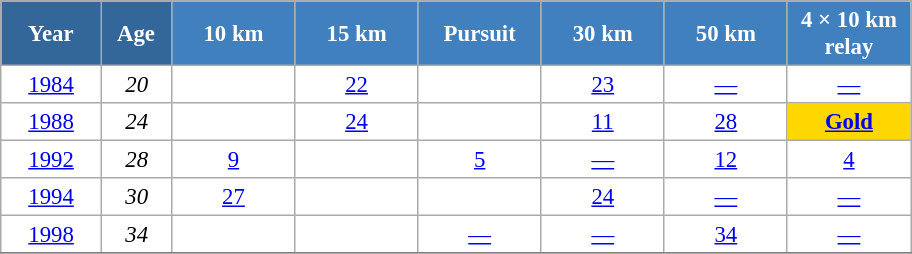<table class="wikitable" style="font-size:95%; text-align:center; border:grey solid 1px; border-collapse:collapse; background:#ffffff;">
<tr>
<th style="background-color:#369; color:white; width:60px;"> Year </th>
<th style="background-color:#369; color:white; width:40px;"> Age </th>
<th style="background-color:#4180be; color:white; width:75px;"> 10 km </th>
<th style="background-color:#4180be; color:white; width:75px;"> 15 km </th>
<th style="background-color:#4180be; color:white; width:75px;"> Pursuit </th>
<th style="background-color:#4180be; color:white; width:75px;"> 30 km </th>
<th style="background-color:#4180be; color:white; width:75px;"> 50 km </th>
<th style="background-color:#4180be; color:white; width:75px;"> 4 × 10 km <br> relay </th>
</tr>
<tr>
<td><a href='#'>1984</a></td>
<td><em>20</em></td>
<td></td>
<td><a href='#'>22</a></td>
<td></td>
<td><a href='#'>23</a></td>
<td><a href='#'>—</a></td>
<td><a href='#'>—</a></td>
</tr>
<tr>
<td><a href='#'>1988</a></td>
<td><em>24</em></td>
<td></td>
<td><a href='#'>24</a></td>
<td></td>
<td><a href='#'>11</a></td>
<td><a href='#'>28</a></td>
<td style="background:gold;"><a href='#'><strong>Gold</strong></a></td>
</tr>
<tr>
<td><a href='#'>1992</a></td>
<td><em>28</em></td>
<td><a href='#'>9</a></td>
<td></td>
<td><a href='#'>5</a></td>
<td><a href='#'>—</a></td>
<td><a href='#'>12</a></td>
<td><a href='#'>4</a></td>
</tr>
<tr>
<td><a href='#'>1994</a></td>
<td><em>30</em></td>
<td><a href='#'>27</a></td>
<td></td>
<td><a href='#'></a></td>
<td><a href='#'>24</a></td>
<td><a href='#'>—</a></td>
<td><a href='#'>—</a></td>
</tr>
<tr>
<td><a href='#'>1998</a></td>
<td><em>34</em></td>
<td><a href='#'></a></td>
<td></td>
<td><a href='#'>—</a></td>
<td><a href='#'>—</a></td>
<td><a href='#'>34</a></td>
<td><a href='#'>—</a></td>
</tr>
<tr>
</tr>
</table>
